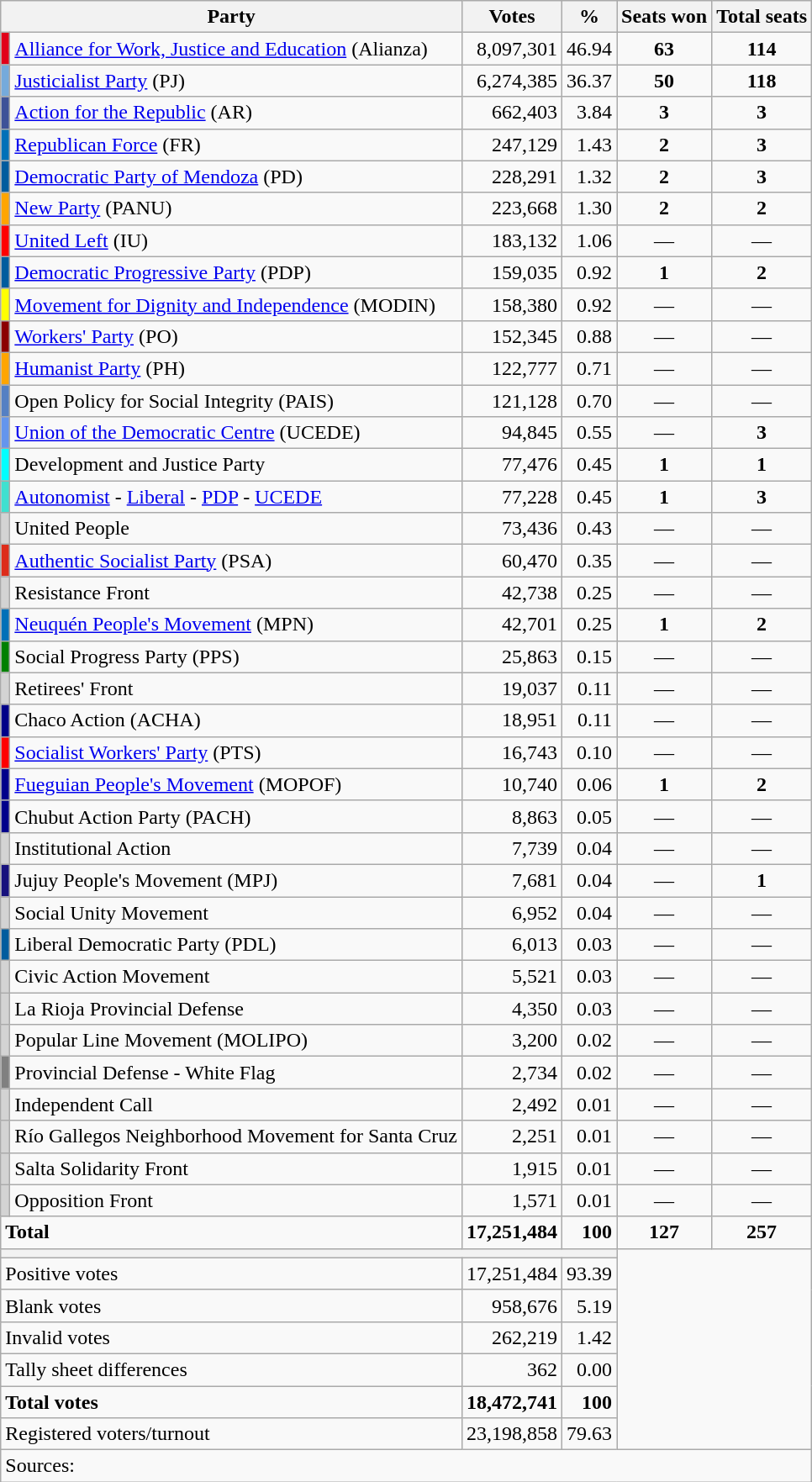<table class="wikitable" style="text-align:right;">
<tr>
<th colspan=2>Party</th>
<th>Votes</th>
<th>%</th>
<th>Seats won</th>
<th>Total seats</th>
</tr>
<tr>
<td bgcolor=#E10019></td>
<td align=left><a href='#'>Alliance for Work, Justice and Education</a> (Alianza)</td>
<td>8,097,301</td>
<td>46.94</td>
<td align=center><strong>63</strong></td>
<td align=center><strong>114</strong></td>
</tr>
<tr>
<td bgcolor=#75AADB></td>
<td align=left><a href='#'>Justicialist Party</a> (PJ)</td>
<td>6,274,385</td>
<td>36.37</td>
<td align=center><strong>50</strong></td>
<td align=center><strong>118</strong></td>
</tr>
<tr>
<td bgcolor=#3E5298></td>
<td align=left><a href='#'>Action for the Republic</a> (AR)</td>
<td>662,403</td>
<td>3.84</td>
<td align=center><strong>3</strong></td>
<td align=center><strong>3</strong></td>
</tr>
<tr>
<td bgcolor=#0070B8></td>
<td align=left><a href='#'>Republican Force</a> (FR)</td>
<td>247,129</td>
<td>1.43</td>
<td align=center><strong>2</strong></td>
<td align=center><strong>3</strong></td>
</tr>
<tr>
<td bgcolor=#005C9E></td>
<td align=left><a href='#'>Democratic Party of Mendoza</a> (PD)</td>
<td>228,291</td>
<td>1.32</td>
<td align=center><strong>2</strong></td>
<td align=center><strong>3</strong></td>
</tr>
<tr>
<td bgcolor=orange></td>
<td align=left><a href='#'>New Party</a> (PANU)</td>
<td>223,668</td>
<td>1.30</td>
<td align=center><strong>2</strong></td>
<td align=center><strong>2</strong></td>
</tr>
<tr>
<td bgcolor=red></td>
<td align=left><a href='#'>United Left</a> (IU)</td>
<td>183,132</td>
<td>1.06</td>
<td align=center>—</td>
<td align=center>—</td>
</tr>
<tr>
<td bgcolor=#005C9E></td>
<td align=left><a href='#'>Democratic Progressive Party</a> (PDP)</td>
<td>159,035</td>
<td>0.92</td>
<td align=center><strong>1</strong></td>
<td align=center><strong>2</strong></td>
</tr>
<tr>
<td bgcolor=yellow></td>
<td align=left><a href='#'>Movement for Dignity and Independence</a> (MODIN)</td>
<td>158,380</td>
<td>0.92</td>
<td align=center>—</td>
<td align=center>—</td>
</tr>
<tr>
<td bgcolor=darkred></td>
<td align=left><a href='#'>Workers' Party</a> (PO)</td>
<td>152,345</td>
<td>0.88</td>
<td align=center>—</td>
<td align=center>—</td>
</tr>
<tr>
<td bgcolor=orange></td>
<td align=left><a href='#'>Humanist Party</a> (PH)</td>
<td>122,777</td>
<td>0.71</td>
<td align=center>—</td>
<td align=center>—</td>
</tr>
<tr>
<td bgcolor=#5580C3></td>
<td align=left>Open Policy for Social Integrity (PAIS)</td>
<td>121,128</td>
<td>0.70</td>
<td align=center>—</td>
<td align=center>—</td>
</tr>
<tr>
<td bgcolor=#6495ED></td>
<td align=left><a href='#'>Union of the Democratic Centre</a> (UCEDE)</td>
<td>94,845</td>
<td>0.55</td>
<td align=center>—</td>
<td align=center><strong>3</strong></td>
</tr>
<tr>
<td bgcolor=#00FFFF></td>
<td align=left>Development and Justice Party</td>
<td>77,476</td>
<td>0.45</td>
<td align=center><strong>1</strong></td>
<td align=center><strong>1</strong></td>
</tr>
<tr>
<td bgcolor=#40E0D0></td>
<td align=left><a href='#'>Autonomist</a> - <a href='#'>Liberal</a> - <a href='#'>PDP</a> - <a href='#'>UCEDE</a></td>
<td>77,228</td>
<td>0.45</td>
<td align=center><strong>1</strong></td>
<td align=center><strong>3</strong></td>
</tr>
<tr>
<td bgcolor=lightgrey></td>
<td align=left>United People</td>
<td>73,436</td>
<td>0.43</td>
<td align=center>—</td>
<td align=center>—</td>
</tr>
<tr>
<td bgcolor=#DD2C1A></td>
<td align=left><a href='#'>Authentic Socialist Party</a> (PSA)</td>
<td>60,470</td>
<td>0.35</td>
<td align=center>—</td>
<td align=center>—</td>
</tr>
<tr>
<td bgcolor=lightgrey></td>
<td align=left>Resistance Front</td>
<td>42,738</td>
<td>0.25</td>
<td align=center>—</td>
<td align=center>—</td>
</tr>
<tr>
<td bgcolor=#0070B8></td>
<td align=left><a href='#'>Neuquén People's Movement</a> (MPN)</td>
<td>42,701</td>
<td>0.25</td>
<td align=center><strong>1</strong></td>
<td align=center><strong>2</strong></td>
</tr>
<tr>
<td bgcolor=green></td>
<td align=left>Social Progress Party (PPS)</td>
<td>25,863</td>
<td>0.15</td>
<td align=center>—</td>
<td align=center>—</td>
</tr>
<tr>
<td bgcolor=lightgrey></td>
<td align=left>Retirees' Front</td>
<td>19,037</td>
<td>0.11</td>
<td align=center>—</td>
<td align=center>—</td>
</tr>
<tr>
<td bgcolor=#000088></td>
<td align=left>Chaco Action (ACHA)</td>
<td>18,951</td>
<td>0.11</td>
<td align=center>—</td>
<td align=center>—</td>
</tr>
<tr>
<td bgcolor=red></td>
<td align=left><a href='#'>Socialist Workers' Party</a> (PTS)</td>
<td>16,743</td>
<td>0.10</td>
<td align=center>—</td>
<td align=center>—</td>
</tr>
<tr>
<td bgcolor=darkblue></td>
<td align=left><a href='#'>Fueguian People's Movement</a> (MOPOF)</td>
<td>10,740</td>
<td>0.06</td>
<td align=center><strong>1</strong></td>
<td align=center><strong>2</strong></td>
</tr>
<tr>
<td bgcolor=darkblue></td>
<td align=left>Chubut Action Party (PACH)</td>
<td>8,863</td>
<td>0.05</td>
<td align=center>—</td>
<td align=center>—</td>
</tr>
<tr>
<td bgcolor=lightgrey></td>
<td align=left>Institutional Action</td>
<td>7,739</td>
<td>0.04</td>
<td align=center>—</td>
<td align=center>—</td>
</tr>
<tr>
<td bgcolor=#17117D></td>
<td align=left>Jujuy People's Movement (MPJ)</td>
<td>7,681</td>
<td>0.04</td>
<td align=center>—</td>
<td align=center><strong>1</strong></td>
</tr>
<tr>
<td bgcolor=lightgrey></td>
<td align=left>Social Unity Movement</td>
<td>6,952</td>
<td>0.04</td>
<td align=center>—</td>
<td align=center>—</td>
</tr>
<tr>
<td bgcolor=#005C9E></td>
<td align=left>Liberal Democratic Party (PDL)</td>
<td>6,013</td>
<td>0.03</td>
<td align=center>—</td>
<td align=center>—</td>
</tr>
<tr>
<td bgcolor=lightgrey></td>
<td align=left>Civic Action Movement</td>
<td>5,521</td>
<td>0.03</td>
<td align=center>—</td>
<td align=center>—</td>
</tr>
<tr>
<td bgcolor=lightgrey></td>
<td align=left>La Rioja Provincial Defense</td>
<td>4,350</td>
<td>0.03</td>
<td align=center>—</td>
<td align=center>—</td>
</tr>
<tr>
<td bgcolor=lightgrey></td>
<td align=left>Popular Line Movement (MOLIPO)</td>
<td>3,200</td>
<td>0.02</td>
<td align=center>—</td>
<td align=center>—</td>
</tr>
<tr>
<td bgcolor=grey></td>
<td align=left>Provincial Defense - White Flag</td>
<td>2,734</td>
<td>0.02</td>
<td align=center>—</td>
<td align=center>—</td>
</tr>
<tr>
<td bgcolor=lightgrey></td>
<td align=left>Independent Call</td>
<td>2,492</td>
<td>0.01</td>
<td align=center>—</td>
<td align=center>—</td>
</tr>
<tr>
<td bgcolor=lightgrey></td>
<td align=left>Río Gallegos Neighborhood Movement for Santa Cruz</td>
<td>2,251</td>
<td>0.01</td>
<td align=center>—</td>
<td align=center>—</td>
</tr>
<tr>
<td bgcolor=lightgrey></td>
<td align=left>Salta Solidarity Front</td>
<td>1,915</td>
<td>0.01</td>
<td align=center>—</td>
<td align=center>—</td>
</tr>
<tr>
<td bgcolor=lightgrey></td>
<td align=left>Opposition Front</td>
<td>1,571</td>
<td>0.01</td>
<td align=center>—</td>
<td align=center>—</td>
</tr>
<tr style="font-weight:bold">
<td colspan=2 align=left>Total</td>
<td>17,251,484</td>
<td>100</td>
<td align=center><strong>127</strong></td>
<td align=center><strong>257</strong></td>
</tr>
<tr>
<th colspan=4></th>
<td rowspan=7 colspan=2></td>
</tr>
<tr>
<td align=left colspan=2>Positive votes</td>
<td>17,251,484</td>
<td>93.39</td>
</tr>
<tr>
<td align=left colspan=2>Blank votes</td>
<td>958,676</td>
<td>5.19</td>
</tr>
<tr>
<td align=left colspan=2>Invalid votes</td>
<td>262,219</td>
<td>1.42</td>
</tr>
<tr>
<td align=left colspan=2>Tally sheet differences</td>
<td>362</td>
<td>0.00</td>
</tr>
<tr style="font-weight:bold">
<td align=left colspan=2>Total votes</td>
<td>18,472,741</td>
<td>100</td>
</tr>
<tr>
<td align=left colspan=2>Registered voters/turnout</td>
<td>23,198,858</td>
<td>79.63</td>
</tr>
<tr>
<td colspan=6 align=left>Sources:</td>
</tr>
</table>
